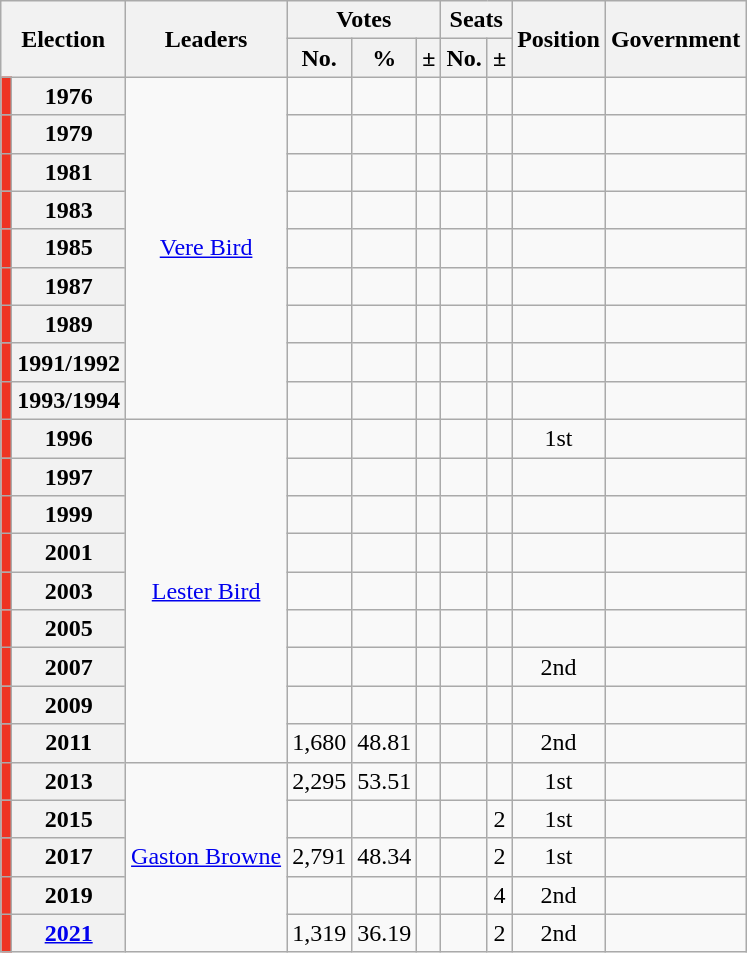<table class="wikitable" style="text-align:center">
<tr>
<th colspan="2" rowspan="2">Election</th>
<th rowspan="2">Leaders</th>
<th colspan="3">Votes</th>
<th colspan="2">Seats</th>
<th rowspan="2">Position</th>
<th rowspan="2">Government</th>
</tr>
<tr>
<th>No.</th>
<th>%</th>
<th>±</th>
<th>No.</th>
<th>±</th>
</tr>
<tr>
<th style="background-color: #EE3422"></th>
<th>1976</th>
<td rowspan="9"><a href='#'>Vere Bird</a></td>
<td></td>
<td></td>
<td></td>
<td></td>
<td></td>
<td></td>
<td></td>
</tr>
<tr>
<th style="background-color: #EE3422"></th>
<th>1979</th>
<td></td>
<td></td>
<td></td>
<td></td>
<td></td>
<td></td>
<td></td>
</tr>
<tr>
<th style="background-color: #EE3422"></th>
<th>1981</th>
<td></td>
<td></td>
<td></td>
<td></td>
<td></td>
<td></td>
<td></td>
</tr>
<tr>
<th style="background-color: #EE3422"></th>
<th>1983</th>
<td></td>
<td></td>
<td></td>
<td></td>
<td></td>
<td></td>
<td></td>
</tr>
<tr>
<th style="background-color: #EE3422"></th>
<th>1985</th>
<td></td>
<td></td>
<td></td>
<td></td>
<td></td>
<td></td>
<td></td>
</tr>
<tr>
<th style="background-color: #EE3422"></th>
<th>1987</th>
<td></td>
<td></td>
<td></td>
<td></td>
<td></td>
<td></td>
<td></td>
</tr>
<tr>
<th style="background-color: #EE3422"></th>
<th>1989</th>
<td></td>
<td></td>
<td></td>
<td></td>
<td></td>
<td></td>
<td></td>
</tr>
<tr>
<th style="background-color: #EE3422"></th>
<th>1991/1992</th>
<td></td>
<td></td>
<td></td>
<td></td>
<td></td>
<td></td>
<td></td>
</tr>
<tr>
<th style="background-color: #EE3422"></th>
<th>1993/1994</th>
<td></td>
<td></td>
<td></td>
<td></td>
<td></td>
<td></td>
<td></td>
</tr>
<tr>
<th style="background-color: #EE3422"></th>
<th>1996</th>
<td rowspan="9"><a href='#'>Lester Bird</a></td>
<td></td>
<td></td>
<td></td>
<td></td>
<td></td>
<td>1st</td>
<td></td>
</tr>
<tr>
<th style="background-color: #EE3422"></th>
<th>1997</th>
<td></td>
<td></td>
<td></td>
<td></td>
<td></td>
<td></td>
<td></td>
</tr>
<tr>
<th style="background-color: #EE3422"></th>
<th>1999</th>
<td></td>
<td></td>
<td></td>
<td></td>
<td></td>
<td></td>
<td></td>
</tr>
<tr>
<th style="background-color: #EE3422"></th>
<th>2001</th>
<td></td>
<td></td>
<td></td>
<td></td>
<td></td>
<td></td>
<td></td>
</tr>
<tr>
<th style="background-color: #EE3422"></th>
<th>2003</th>
<td></td>
<td></td>
<td></td>
<td></td>
<td></td>
<td></td>
<td></td>
</tr>
<tr>
<th style="background-color: #EE3422"></th>
<th>2005</th>
<td></td>
<td></td>
<td></td>
<td></td>
<td></td>
<td></td>
<td></td>
</tr>
<tr>
<th style="background-color: #EE3422"></th>
<th>2007</th>
<td></td>
<td></td>
<td></td>
<td></td>
<td></td>
<td>2nd</td>
<td></td>
</tr>
<tr>
<th style="background-color: #EE3422"></th>
<th>2009</th>
<td></td>
<td></td>
<td></td>
<td></td>
<td></td>
<td></td>
<td></td>
</tr>
<tr>
<th style="background-color: #EE3422"></th>
<th>2011</th>
<td>1,680</td>
<td>48.81</td>
<td></td>
<td></td>
<td></td>
<td>2nd</td>
<td></td>
</tr>
<tr>
<th style="background-color: #EE3422"></th>
<th>2013</th>
<td rowspan="5"><a href='#'>Gaston Browne</a></td>
<td>2,295</td>
<td>53.51</td>
<td></td>
<td></td>
<td></td>
<td>1st</td>
<td></td>
</tr>
<tr>
<th style="background-color: #EE3422"></th>
<th>2015</th>
<td></td>
<td></td>
<td></td>
<td></td>
<td>2</td>
<td>1st</td>
<td></td>
</tr>
<tr>
<th style="background-color:#EE3422"></th>
<th>2017</th>
<td>2,791</td>
<td>48.34</td>
<td></td>
<td></td>
<td>2</td>
<td>1st</td>
<td></td>
</tr>
<tr>
<th style="background-color: #EE3422"></th>
<th>2019</th>
<td></td>
<td></td>
<td></td>
<td></td>
<td>4</td>
<td>2nd</td>
<td></td>
</tr>
<tr>
<th style="background-color: #EE3422"></th>
<th><a href='#'>2021</a></th>
<td>1,319</td>
<td>36.19</td>
<td></td>
<td></td>
<td>2</td>
<td>2nd</td>
<td></td>
</tr>
</table>
